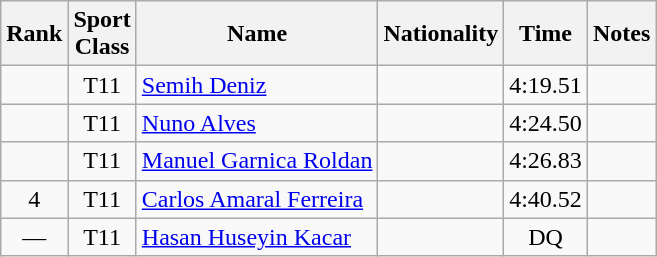<table class="wikitable sortable" style="text-align:center">
<tr>
<th>Rank</th>
<th>Sport<br>Class</th>
<th>Name</th>
<th>Nationality</th>
<th>Time</th>
<th>Notes</th>
</tr>
<tr>
<td></td>
<td>T11</td>
<td align=left><a href='#'>Semih Deniz</a></td>
<td align=left></td>
<td>4:19.51</td>
<td></td>
</tr>
<tr>
<td></td>
<td>T11</td>
<td align=left><a href='#'>Nuno Alves</a></td>
<td align=left></td>
<td>4:24.50</td>
<td></td>
</tr>
<tr>
<td></td>
<td>T11</td>
<td align=left><a href='#'>Manuel Garnica Roldan</a></td>
<td align=left></td>
<td>4:26.83</td>
<td></td>
</tr>
<tr>
<td>4</td>
<td>T11</td>
<td align=left><a href='#'>Carlos Amaral Ferreira</a></td>
<td align=left></td>
<td>4:40.52</td>
<td></td>
</tr>
<tr>
<td>—</td>
<td>T11</td>
<td align=left><a href='#'>Hasan Huseyin Kacar</a></td>
<td align=left></td>
<td>DQ</td>
<td></td>
</tr>
</table>
